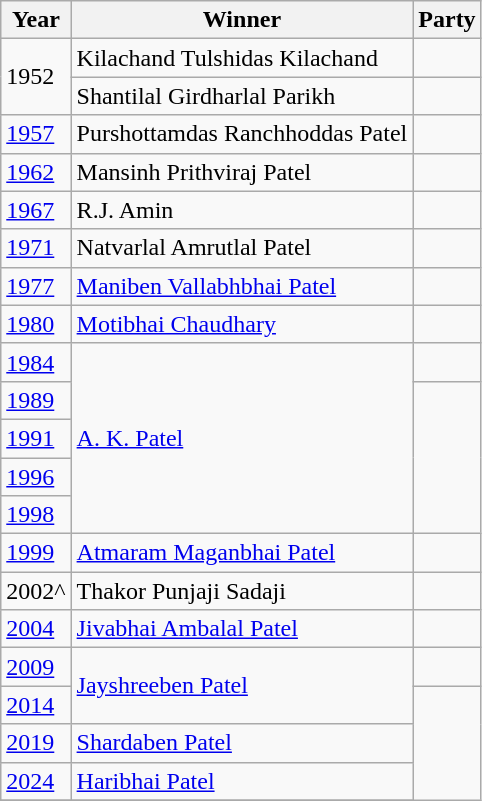<table class="wikitable sortable">
<tr>
<th>Year</th>
<th>Winner</th>
<th colspan=2>Party</th>
</tr>
<tr>
<td rowspan=2>1952</td>
<td>Kilachand Tulshidas Kilachand</td>
<td></td>
</tr>
<tr>
<td>Shantilal Girdharlal Parikh</td>
</tr>
<tr>
<td><a href='#'>1957</a></td>
<td>Purshottamdas Ranchhoddas Patel</td>
<td></td>
</tr>
<tr>
<td><a href='#'>1962</a></td>
<td>Mansinh Prithviraj Patel</td>
<td></td>
</tr>
<tr>
<td><a href='#'>1967</a></td>
<td>R.J. Amin</td>
<td></td>
</tr>
<tr>
<td><a href='#'>1971</a></td>
<td>Natvarlal Amrutlal Patel</td>
<td></td>
</tr>
<tr>
<td><a href='#'>1977</a></td>
<td><a href='#'>Maniben Vallabhbhai Patel</a></td>
<td></td>
</tr>
<tr>
<td><a href='#'>1980</a></td>
<td><a href='#'>Motibhai Chaudhary</a></td>
</tr>
<tr>
<td><a href='#'>1984</a></td>
<td rowspan="5"><a href='#'>A. K. Patel</a></td>
<td></td>
</tr>
<tr>
<td><a href='#'>1989</a></td>
</tr>
<tr>
<td><a href='#'>1991</a></td>
</tr>
<tr>
<td><a href='#'>1996</a></td>
</tr>
<tr>
<td><a href='#'>1998</a></td>
</tr>
<tr>
<td><a href='#'>1999</a></td>
<td><a href='#'>Atmaram Maganbhai Patel</a></td>
<td></td>
</tr>
<tr>
<td>2002^</td>
<td>Thakor Punjaji Sadaji</td>
<td></td>
</tr>
<tr>
<td><a href='#'>2004</a></td>
<td><a href='#'>Jivabhai Ambalal Patel</a></td>
<td></td>
</tr>
<tr>
<td><a href='#'>2009</a></td>
<td rowspan="2"><a href='#'>Jayshreeben Patel</a></td>
<td></td>
</tr>
<tr>
<td><a href='#'>2014</a></td>
</tr>
<tr>
<td><a href='#'>2019</a></td>
<td><a href='#'>Shardaben Patel</a></td>
</tr>
<tr>
<td><a href='#'>2024</a></td>
<td><a href='#'>Haribhai Patel</a></td>
</tr>
<tr>
</tr>
</table>
